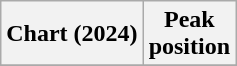<table class="wikitable sortable plainrowheaders" style="text-align:center">
<tr>
<th scope="col">Chart (2024)</th>
<th scope="col">Peak<br>position</th>
</tr>
<tr>
</tr>
</table>
